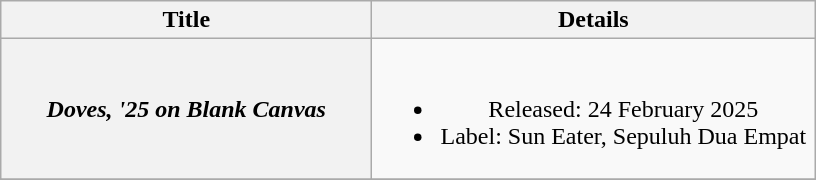<table class="wikitable plainrowheaders" style="text-align:center;">
<tr>
<th scope="col" style="width:15em;">Title</th>
<th scope="col" style="width:18em;">Details</th>
</tr>
<tr>
<th scope="row"><em>Doves, '25 on Blank Canvas</em></th>
<td><br><ul><li>Released: 24 February 2025</li><li>Label: Sun Eater, Sepuluh Dua Empat</li></ul></td>
</tr>
<tr>
</tr>
</table>
